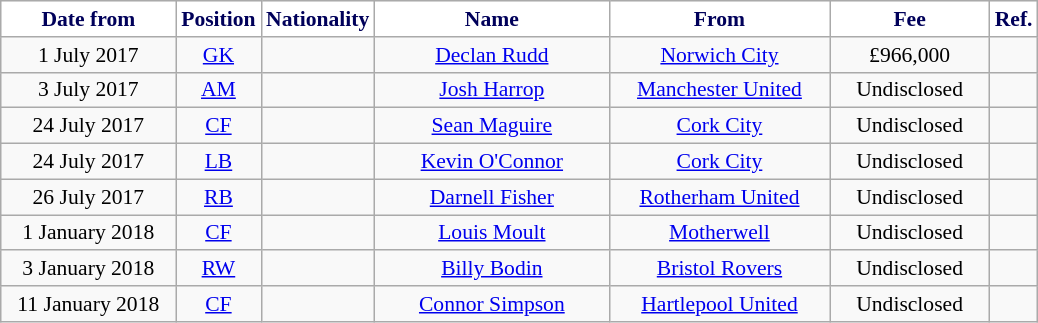<table class="wikitable"  style="text-align:center; font-size:90%; ">
<tr>
<th style="background:#fff; color:#00005a; width:110px;">Date from</th>
<th style="background:#fff; color:#00005a; width:50px;">Position</th>
<th style="background:#fff; color:#00005a; width:50px;">Nationality</th>
<th style="background:#fff; color:#00005a; width:150px;">Name</th>
<th style="background:#fff; color:#00005a; width:140px;">From</th>
<th style="background:#fff; color:#00005a; width:100px;">Fee</th>
<th style="background:#fff; color:#00005a; width:25px;">Ref.</th>
</tr>
<tr>
<td>1 July 2017</td>
<td><a href='#'>GK</a></td>
<td></td>
<td><a href='#'>Declan Rudd</a></td>
<td><a href='#'>Norwich City</a></td>
<td>£966,000</td>
<td></td>
</tr>
<tr>
<td>3 July 2017</td>
<td><a href='#'>AM</a></td>
<td></td>
<td><a href='#'>Josh Harrop</a></td>
<td><a href='#'>Manchester United</a></td>
<td>Undisclosed</td>
<td></td>
</tr>
<tr>
<td>24 July 2017</td>
<td><a href='#'>CF</a></td>
<td></td>
<td><a href='#'>Sean Maguire</a></td>
<td><a href='#'>Cork City</a></td>
<td>Undisclosed</td>
<td></td>
</tr>
<tr>
<td>24 July 2017</td>
<td><a href='#'>LB</a></td>
<td></td>
<td><a href='#'>Kevin O'Connor</a></td>
<td><a href='#'>Cork City</a></td>
<td>Undisclosed</td>
<td></td>
</tr>
<tr>
<td>26 July 2017</td>
<td><a href='#'>RB</a></td>
<td></td>
<td><a href='#'>Darnell Fisher</a></td>
<td><a href='#'>Rotherham United</a></td>
<td>Undisclosed</td>
<td></td>
</tr>
<tr>
<td>1 January 2018</td>
<td><a href='#'>CF</a></td>
<td></td>
<td><a href='#'>Louis Moult</a></td>
<td><a href='#'>Motherwell</a></td>
<td>Undisclosed</td>
<td></td>
</tr>
<tr>
<td>3 January 2018</td>
<td><a href='#'>RW</a></td>
<td></td>
<td><a href='#'>Billy Bodin</a></td>
<td><a href='#'>Bristol Rovers</a></td>
<td>Undisclosed</td>
<td></td>
</tr>
<tr>
<td>11 January 2018</td>
<td><a href='#'>CF</a></td>
<td></td>
<td><a href='#'>Connor Simpson</a></td>
<td><a href='#'>Hartlepool United</a></td>
<td>Undisclosed</td>
<td></td>
</tr>
</table>
